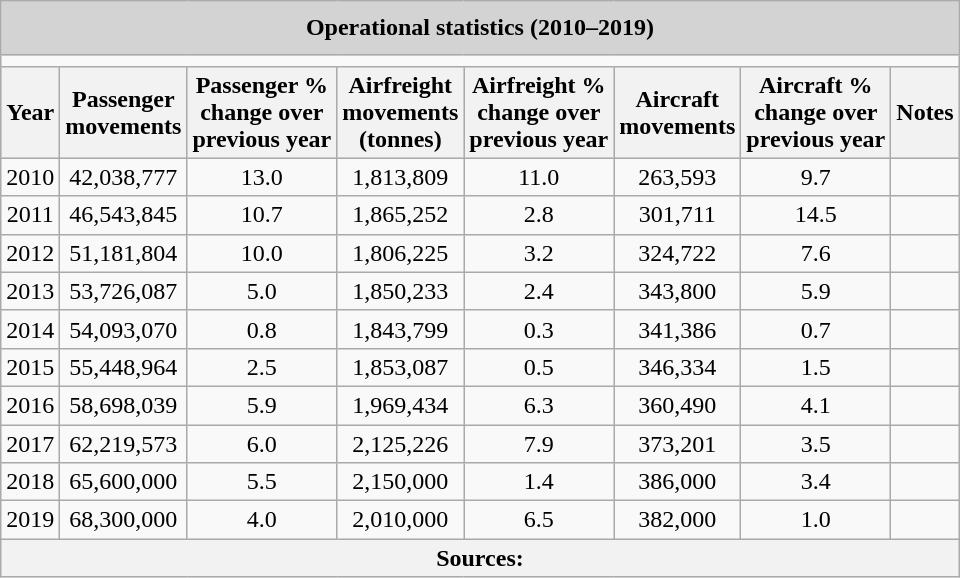<table class="wikitable" style="text-align:center;">
<tr>
<th colspan="8" style="background:lightgrey; colour:black; line-height:180%;">Operational statistics (2010–2019)</th>
</tr>
<tr>
<td style="text-align:center;" colspan="8"></td>
</tr>
<tr style="background:lightgrey;">
<th>Year</th>
<th>Passenger<br>movements</th>
<th>Passenger %<br>change over<br>previous year</th>
<th>Airfreight<br>movements<br>(tonnes)</th>
<th>Airfreight %<br>change over<br>previous year</th>
<th>Aircraft<br>movements</th>
<th>Aircraft %<br>change over<br>previous year</th>
<th>Notes</th>
</tr>
<tr>
<td>2010</td>
<td>42,038,777</td>
<td> 13.0</td>
<td>1,813,809</td>
<td> 11.0</td>
<td>263,593</td>
<td> 9.7</td>
<td></td>
</tr>
<tr>
<td>2011</td>
<td>46,543,845</td>
<td> 10.7</td>
<td>1,865,252</td>
<td> 2.8</td>
<td>301,711</td>
<td> 14.5</td>
<td></td>
</tr>
<tr>
<td>2012</td>
<td>51,181,804</td>
<td> 10.0</td>
<td>1,806,225</td>
<td> 3.2</td>
<td>324,722</td>
<td> 7.6</td>
<td></td>
</tr>
<tr>
<td>2013</td>
<td>53,726,087</td>
<td> 5.0</td>
<td>1,850,233</td>
<td> 2.4</td>
<td>343,800</td>
<td> 5.9</td>
<td></td>
</tr>
<tr>
<td>2014</td>
<td>54,093,070</td>
<td> 0.8</td>
<td>1,843,799</td>
<td> 0.3</td>
<td>341,386</td>
<td> 0.7</td>
<td></td>
</tr>
<tr>
<td>2015</td>
<td>55,448,964</td>
<td> 2.5</td>
<td>1,853,087</td>
<td> 0.5</td>
<td>346,334</td>
<td> 1.5</td>
<td></td>
</tr>
<tr>
<td>2016</td>
<td>58,698,039</td>
<td> 5.9</td>
<td>1,969,434</td>
<td> 6.3</td>
<td>360,490</td>
<td> 4.1</td>
<td></td>
</tr>
<tr>
<td>2017</td>
<td>62,219,573</td>
<td> 6.0</td>
<td>2,125,226</td>
<td> 7.9</td>
<td>373,201</td>
<td> 3.5</td>
<td></td>
</tr>
<tr>
<td>2018</td>
<td>65,600,000</td>
<td> 5.5</td>
<td>2,150,000</td>
<td> 1.4</td>
<td>386,000</td>
<td> 3.4</td>
<td></td>
</tr>
<tr>
<td>2019</td>
<td>68,300,000</td>
<td> 4.0</td>
<td>2,010,000</td>
<td> 6.5</td>
<td>382,000</td>
<td> 1.0</td>
<td></td>
</tr>
<tr>
<th colspan="11">Sources:</th>
</tr>
</table>
